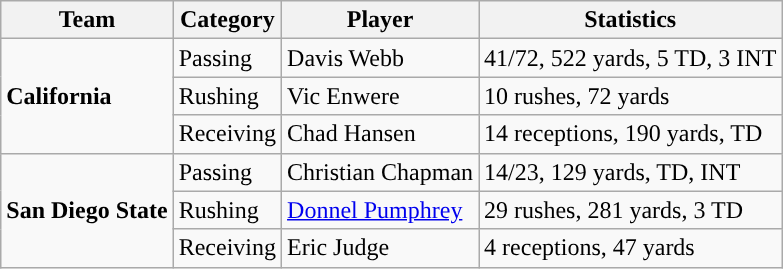<table class="wikitable" style="float: left;">
<tr>
<th>Team</th>
<th>Category</th>
<th>Player</th>
<th>Statistics</th>
</tr>
<tr>
<td rowspan=3><strong>California</strong></td>
<td>Passing</td>
<td>Davis Webb</td>
<td>41/72, 522 yards, 5 TD, 3 INT</td>
</tr>
<tr>
<td>Rushing</td>
<td>Vic Enwere</td>
<td>10 rushes, 72 yards</td>
</tr>
<tr>
<td>Receiving</td>
<td>Chad Hansen</td>
<td>14 receptions, 190 yards, TD</td>
</tr>
<tr>
<td rowspan=3><strong>San Diego State</strong></td>
<td>Passing</td>
<td>Christian Chapman</td>
<td>14/23, 129 yards, TD, INT</td>
</tr>
<tr>
<td>Rushing</td>
<td><a href='#'>Donnel Pumphrey</a></td>
<td>29 rushes, 281 yards, 3 TD</td>
</tr>
<tr>
<td>Receiving</td>
<td>Eric Judge</td>
<td>4 receptions, 47 yards</td>
</tr>
</table>
